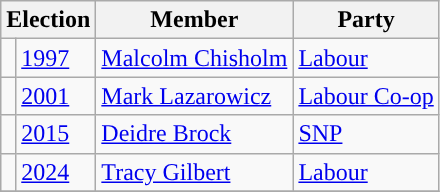<table class="wikitable">
<tr>
<th colspan="2">Election</th>
<th>Member</th>
<th>Party</th>
</tr>
<tr>
<td style="color:inherit;background-color: "></td>
<td><a href='#'>1997</a></td>
<td><a href='#'>Malcolm Chisholm</a></td>
<td><a href='#'>Labour</a></td>
</tr>
<tr>
<td style="color:inherit;background-color: "></td>
<td><a href='#'>2001</a></td>
<td><a href='#'>Mark Lazarowicz</a></td>
<td><a href='#'>Labour Co-op</a></td>
</tr>
<tr>
<td style="color:inherit;background-color: "></td>
<td><a href='#'>2015</a></td>
<td><a href='#'>Deidre Brock</a></td>
<td><a href='#'>SNP</a></td>
</tr>
<tr>
<td style="color:inherit;background-color: "></td>
<td><a href='#'>2024</a></td>
<td><a href='#'>Tracy Gilbert</a></td>
<td><a href='#'>Labour</a></td>
</tr>
<tr>
</tr>
</table>
